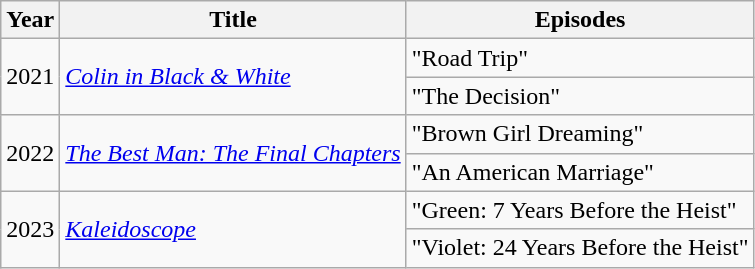<table class="wikitable">
<tr>
<th>Year</th>
<th>Title</th>
<th>Episodes</th>
</tr>
<tr>
<td rowspan=2>2021</td>
<td rowspan=2><em><a href='#'>Colin in Black & White</a></em></td>
<td>"Road Trip"</td>
</tr>
<tr>
<td>"The Decision"</td>
</tr>
<tr>
<td rowspan=2>2022</td>
<td rowspan=2><em><a href='#'>The Best Man: The Final Chapters</a></em></td>
<td>"Brown Girl Dreaming"</td>
</tr>
<tr>
<td>"An American Marriage"</td>
</tr>
<tr>
<td rowspan=2>2023</td>
<td rowspan=2><em><a href='#'>Kaleidoscope</a></em></td>
<td>"Green: 7 Years Before the Heist"</td>
</tr>
<tr>
<td>"Violet: 24 Years Before the Heist"</td>
</tr>
</table>
